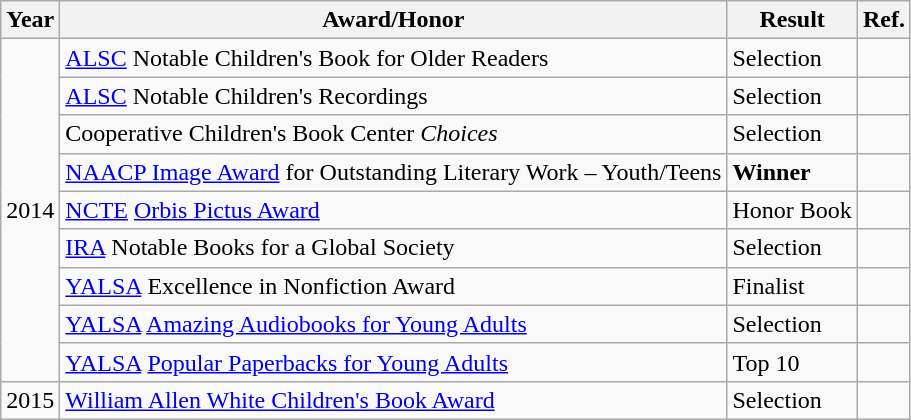<table class="wikitable">
<tr>
<th>Year</th>
<th>Award/Honor</th>
<th>Result</th>
<th>Ref.</th>
</tr>
<tr>
<td rowspan="9">2014</td>
<td><a href='#'>ALSC</a> Notable Children's Book for Older Readers</td>
<td>Selection</td>
<td></td>
</tr>
<tr>
<td><a href='#'>ALSC</a> Notable Children's Recordings</td>
<td>Selection</td>
<td></td>
</tr>
<tr>
<td>Cooperative Children's Book Center <em>Choices</em></td>
<td>Selection</td>
<td></td>
</tr>
<tr>
<td><a href='#'>NAACP Image Award</a> for Outstanding Literary Work – Youth/Teens</td>
<td><strong>Winner</strong></td>
<td></td>
</tr>
<tr>
<td><a href='#'>NCTE</a> <a href='#'>Orbis Pictus Award</a></td>
<td>Honor Book</td>
<td></td>
</tr>
<tr>
<td><a href='#'>IRA</a> Notable Books for a Global Society</td>
<td>Selection</td>
<td></td>
</tr>
<tr>
<td><a href='#'>YALSA</a> Excellence in Nonfiction Award</td>
<td>Finalist</td>
<td></td>
</tr>
<tr>
<td><a href='#'>YALSA</a> <a href='#'>Amazing Audiobooks for Young Adults</a></td>
<td>Selection</td>
<td></td>
</tr>
<tr>
<td><a href='#'>YALSA</a> <a href='#'>Popular Paperbacks for Young Adults</a></td>
<td>Top 10</td>
<td></td>
</tr>
<tr>
<td>2015</td>
<td><a href='#'>William Allen White Children's Book Award</a></td>
<td>Selection</td>
<td></td>
</tr>
</table>
